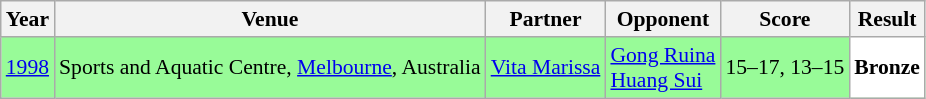<table class="sortable wikitable" style="font-size: 90%;">
<tr>
<th>Year</th>
<th>Venue</th>
<th>Partner</th>
<th>Opponent</th>
<th>Score</th>
<th>Result</th>
</tr>
<tr style="background:#98FB98">
<td align="center"><a href='#'>1998</a></td>
<td align="left">Sports and Aquatic Centre, <a href='#'>Melbourne</a>, Australia</td>
<td align="left"> <a href='#'>Vita Marissa</a></td>
<td align="left"> <a href='#'>Gong Ruina</a><br> <a href='#'>Huang Sui</a></td>
<td align="left">15–17, 13–15</td>
<td style="text-align:left; background:white"> <strong>Bronze</strong></td>
</tr>
</table>
